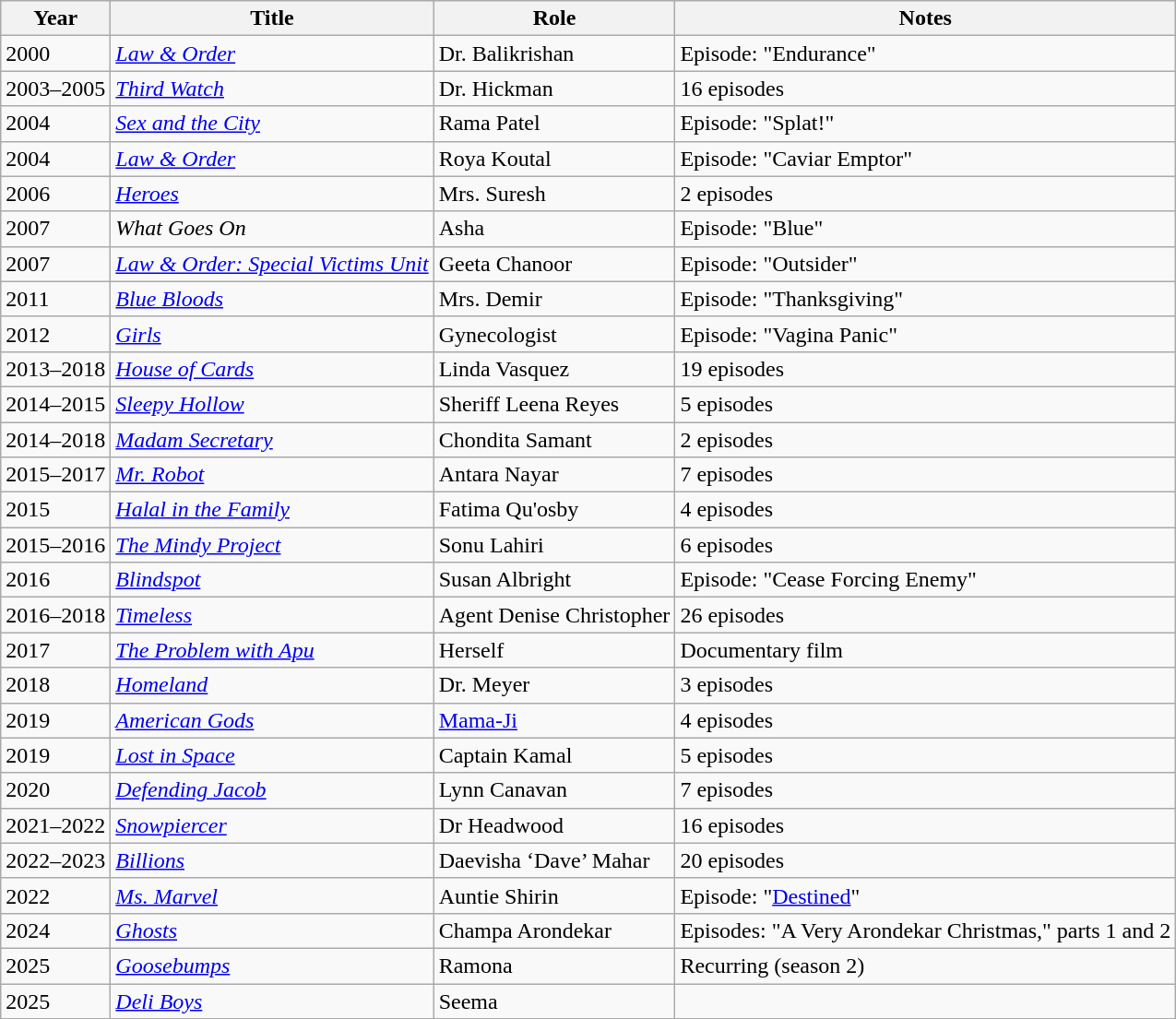<table class="wikitable sortable">
<tr>
<th>Year</th>
<th>Title</th>
<th>Role</th>
<th class=unsortable>Notes</th>
</tr>
<tr>
<td>2000</td>
<td><em><a href='#'>Law & Order</a></em></td>
<td>Dr. Balikrishan</td>
<td>Episode: "Endurance"</td>
</tr>
<tr>
<td>2003–2005</td>
<td><em><a href='#'>Third Watch</a></em></td>
<td>Dr. Hickman</td>
<td>16 episodes</td>
</tr>
<tr>
<td>2004</td>
<td><em><a href='#'>Sex and the City</a></em></td>
<td>Rama Patel</td>
<td>Episode: "Splat!"</td>
</tr>
<tr>
<td>2004</td>
<td><em><a href='#'>Law & Order</a></em></td>
<td>Roya Koutal</td>
<td>Episode: "Caviar Emptor"</td>
</tr>
<tr>
<td>2006</td>
<td><em><a href='#'>Heroes</a></em></td>
<td>Mrs. Suresh</td>
<td>2 episodes</td>
</tr>
<tr>
<td>2007</td>
<td><em>What Goes On</em></td>
<td>Asha</td>
<td>Episode: "Blue"</td>
</tr>
<tr>
<td>2007</td>
<td><em><a href='#'>Law & Order: Special Victims Unit</a></em></td>
<td>Geeta Chanoor</td>
<td>Episode: "Outsider"</td>
</tr>
<tr>
<td>2011</td>
<td><em><a href='#'>Blue Bloods</a></em></td>
<td>Mrs. Demir</td>
<td>Episode: "Thanksgiving"</td>
</tr>
<tr>
<td>2012</td>
<td><em><a href='#'>Girls</a></em></td>
<td>Gynecologist</td>
<td>Episode: "Vagina Panic"</td>
</tr>
<tr>
<td>2013–2018</td>
<td><em><a href='#'>House of Cards</a></em></td>
<td>Linda Vasquez</td>
<td>19 episodes</td>
</tr>
<tr>
<td>2014–2015</td>
<td><em><a href='#'>Sleepy Hollow</a></em></td>
<td>Sheriff Leena Reyes</td>
<td>5 episodes</td>
</tr>
<tr>
<td>2014–2018</td>
<td><em><a href='#'>Madam Secretary</a></em></td>
<td>Chondita Samant</td>
<td>2 episodes</td>
</tr>
<tr>
<td>2015–2017</td>
<td><em><a href='#'>Mr. Robot</a></em></td>
<td>Antara Nayar</td>
<td>7 episodes</td>
</tr>
<tr>
<td>2015</td>
<td><em><a href='#'>Halal in the Family</a></em></td>
<td>Fatima Qu'osby</td>
<td>4 episodes</td>
</tr>
<tr>
<td>2015–2016</td>
<td><em><a href='#'>The Mindy Project</a></em></td>
<td>Sonu Lahiri</td>
<td>6 episodes</td>
</tr>
<tr>
<td>2016</td>
<td><em><a href='#'>Blindspot</a></em></td>
<td>Susan Albright</td>
<td>Episode: "Cease Forcing Enemy"</td>
</tr>
<tr>
<td>2016–2018</td>
<td><em><a href='#'>Timeless</a></em></td>
<td>Agent Denise Christopher</td>
<td>26 episodes</td>
</tr>
<tr>
<td>2017</td>
<td><em><a href='#'>The Problem with Apu</a></em></td>
<td>Herself</td>
<td>Documentary film</td>
</tr>
<tr>
<td>2018</td>
<td><em><a href='#'>Homeland</a></em></td>
<td>Dr. Meyer</td>
<td>3 episodes</td>
</tr>
<tr>
<td>2019</td>
<td><em><a href='#'>American Gods</a></em></td>
<td><a href='#'>Mama-Ji</a></td>
<td>4 episodes</td>
</tr>
<tr>
<td>2019</td>
<td><em><a href='#'>Lost in Space</a></em></td>
<td>Captain Kamal</td>
<td>5 episodes</td>
</tr>
<tr>
<td>2020</td>
<td><em><a href='#'>Defending Jacob</a></em></td>
<td>Lynn Canavan</td>
<td>7 episodes</td>
</tr>
<tr>
<td>2021–2022</td>
<td><em><a href='#'>Snowpiercer</a></em></td>
<td>Dr Headwood</td>
<td>16 episodes</td>
</tr>
<tr>
<td>2022–2023</td>
<td><em><a href='#'>Billions</a></em></td>
<td>Daevisha ‘Dave’ Mahar</td>
<td>20 episodes</td>
</tr>
<tr>
<td>2022</td>
<td><em><a href='#'>Ms. Marvel</a></em></td>
<td>Auntie Shirin</td>
<td>Episode: "<a href='#'>Destined</a>"</td>
</tr>
<tr>
<td>2024</td>
<td><em><a href='#'>Ghosts</a></em></td>
<td>Champa Arondekar</td>
<td>Episodes: "A Very Arondekar Christmas," parts 1 and 2</td>
</tr>
<tr>
<td>2025</td>
<td><em><a href='#'>Goosebumps</a></em></td>
<td>Ramona</td>
<td>Recurring (season 2)</td>
</tr>
<tr>
<td>2025</td>
<td><em><a href='#'>Deli Boys</a></em></td>
<td>Seema</td>
<td></td>
</tr>
</table>
